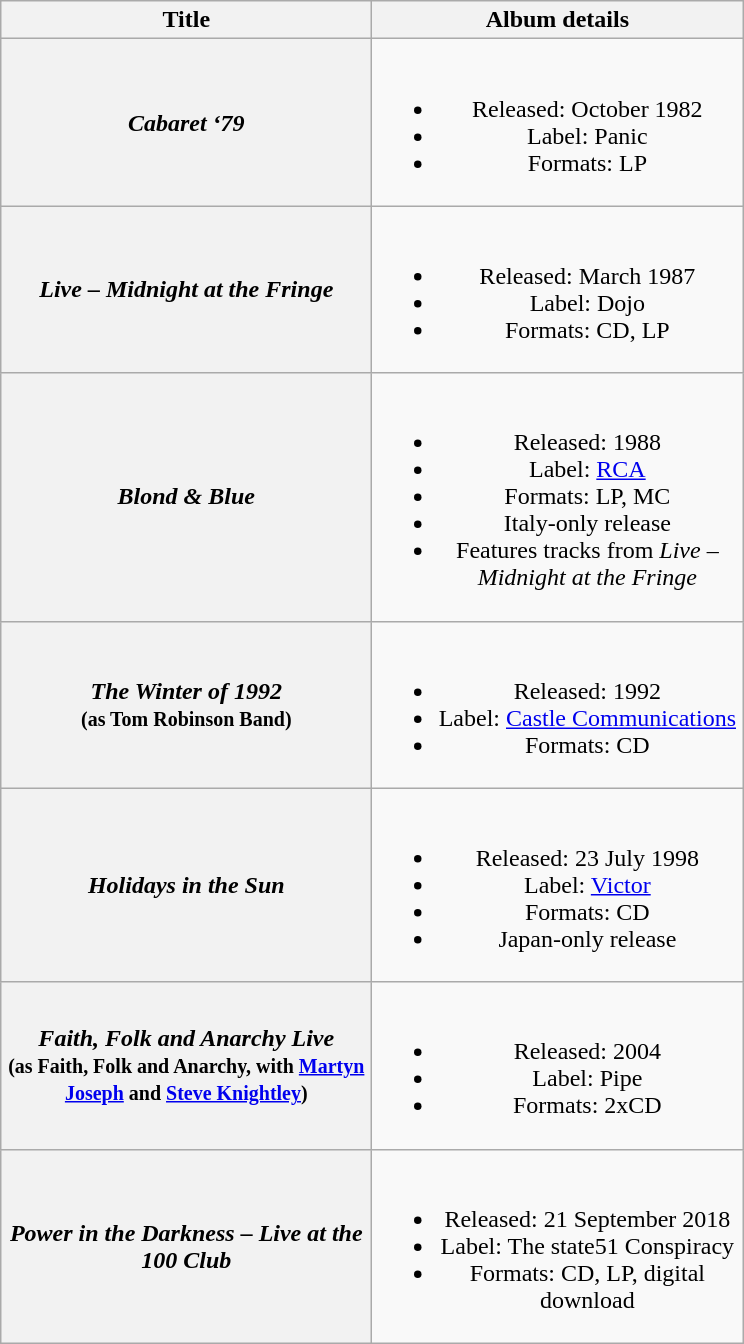<table class="wikitable plainrowheaders" style="text-align:center;">
<tr>
<th scope="col" style="width:15em;">Title</th>
<th scope="col" style="width:15em;">Album details</th>
</tr>
<tr>
<th scope="row"><em>Cabaret ‘79</em></th>
<td><br><ul><li>Released: October 1982</li><li>Label: Panic</li><li>Formats: LP</li></ul></td>
</tr>
<tr>
<th scope="row"><em>Live – Midnight at the Fringe</em></th>
<td><br><ul><li>Released: March 1987</li><li>Label: Dojo</li><li>Formats: CD, LP</li></ul></td>
</tr>
<tr>
<th scope="row"><em>Blond & Blue</em></th>
<td><br><ul><li>Released: 1988</li><li>Label: <a href='#'>RCA</a></li><li>Formats: LP, MC</li><li>Italy-only release</li><li>Features tracks from <em>Live – Midnight at the Fringe</em></li></ul></td>
</tr>
<tr>
<th scope="row"><em>The Winter of 1992</em><br><small>(as Tom Robinson Band)</small></th>
<td><br><ul><li>Released: 1992</li><li>Label: <a href='#'>Castle Communications</a></li><li>Formats: CD</li></ul></td>
</tr>
<tr>
<th scope="row"><em>Holidays in the Sun</em></th>
<td><br><ul><li>Released: 23 July 1998</li><li>Label: <a href='#'>Victor</a></li><li>Formats: CD</li><li>Japan-only release</li></ul></td>
</tr>
<tr>
<th scope="row"><em>Faith, Folk and Anarchy Live</em><br><small>(as Faith, Folk and Anarchy, with <a href='#'>Martyn Joseph</a> and <a href='#'>Steve Knightley</a>)</small></th>
<td><br><ul><li>Released: 2004</li><li>Label: Pipe</li><li>Formats: 2xCD</li></ul></td>
</tr>
<tr>
<th scope="row"><em>Power in the Darkness – Live at the 100 Club</em></th>
<td><br><ul><li>Released: 21 September 2018</li><li>Label: The state51 Conspiracy</li><li>Formats: CD, LP, digital download</li></ul></td>
</tr>
</table>
